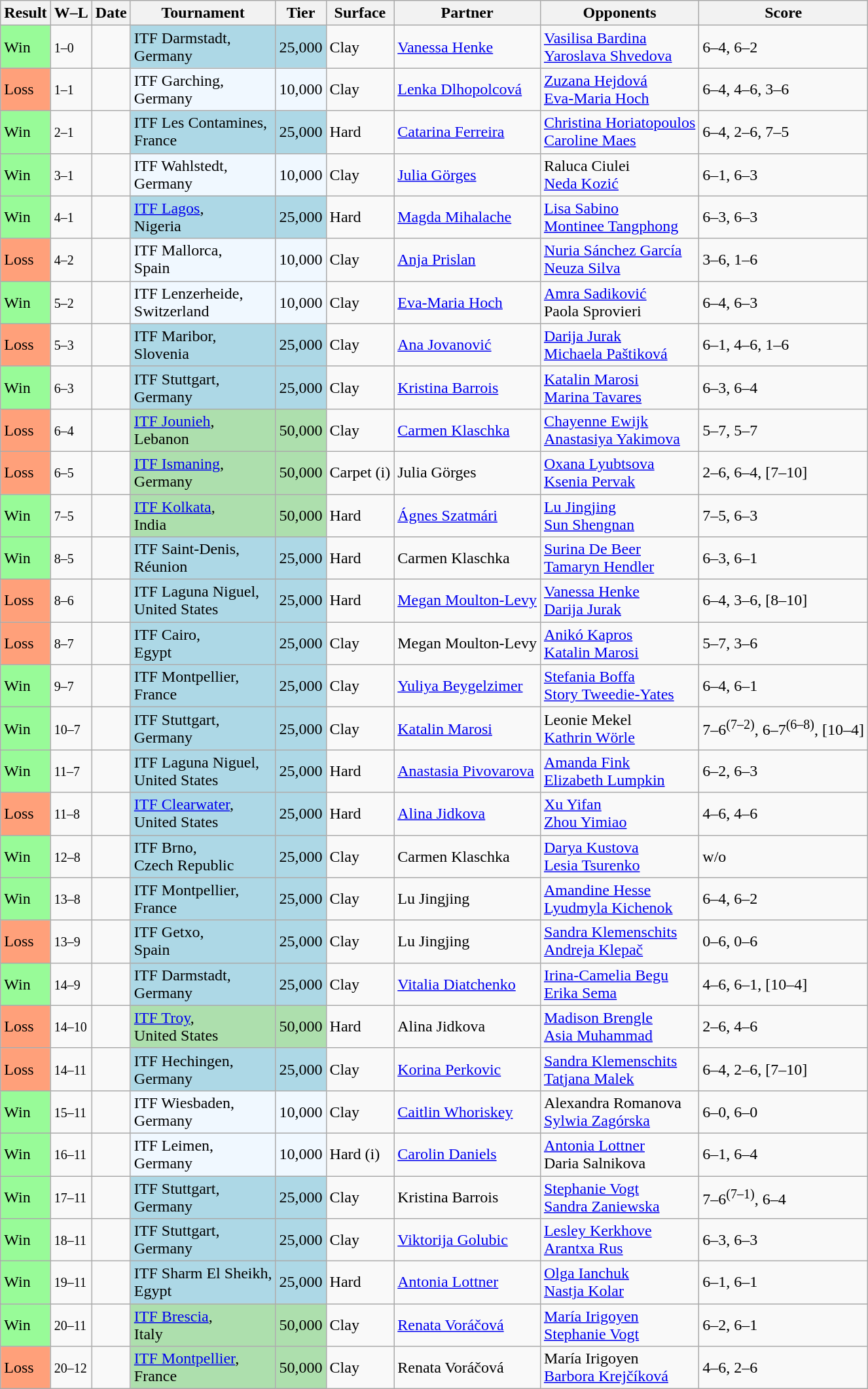<table class="sortable wikitable nowrap">
<tr>
<th>Result</th>
<th class="unsortable">W–L</th>
<th>Date</th>
<th>Tournament</th>
<th>Tier</th>
<th>Surface</th>
<th>Partner</th>
<th>Opponents</th>
<th class="unsortable">Score</th>
</tr>
<tr>
<td style="background:#98fb98;">Win</td>
<td><small>1–0</small></td>
<td></td>
<td bgcolor=lightblue>ITF Darmstadt, <br> Germany</td>
<td bgcolor=lightblue>25,000</td>
<td>Clay</td>
<td> <a href='#'>Vanessa Henke</a></td>
<td> <a href='#'>Vasilisa Bardina</a> <br>  <a href='#'>Yaroslava Shvedova</a></td>
<td>6–4, 6–2</td>
</tr>
<tr>
<td style="background:#ffa07a;">Loss</td>
<td><small>1–1</small></td>
<td></td>
<td bgcolor=f0f8ff>ITF Garching, <br> Germany</td>
<td bgcolor=f0f8ff>10,000</td>
<td>Clay</td>
<td> <a href='#'>Lenka Dlhopolcová</a></td>
<td> <a href='#'>Zuzana Hejdová</a> <br>  <a href='#'>Eva-Maria Hoch</a></td>
<td>6–4, 4–6, 3–6</td>
</tr>
<tr>
<td style="background:#98fb98;">Win</td>
<td><small>2–1</small></td>
<td></td>
<td bgcolor=lightblue>ITF Les Contamines, <br> France</td>
<td bgcolor=lightblue>25,000</td>
<td>Hard</td>
<td> <a href='#'>Catarina Ferreira</a></td>
<td> <a href='#'>Christina Horiatopoulos</a> <br>  <a href='#'>Caroline Maes</a></td>
<td>6–4, 2–6, 7–5</td>
</tr>
<tr>
<td style="background:#98fb98;">Win</td>
<td><small>3–1</small></td>
<td></td>
<td bgcolor=f0f8ff>ITF Wahlstedt, <br> Germany</td>
<td bgcolor=f0f8ff>10,000</td>
<td>Clay</td>
<td> <a href='#'>Julia Görges</a></td>
<td> Raluca Ciulei <br>  <a href='#'>Neda Kozić</a></td>
<td>6–1, 6–3</td>
</tr>
<tr>
<td style="background:#98fb98;">Win</td>
<td><small>4–1</small></td>
<td></td>
<td bgcolor=lightblue><a href='#'>ITF Lagos</a>, <br> Nigeria</td>
<td bgcolor=lightblue>25,000</td>
<td>Hard</td>
<td> <a href='#'>Magda Mihalache</a></td>
<td> <a href='#'>Lisa Sabino</a> <br>  <a href='#'>Montinee Tangphong</a></td>
<td>6–3, 6–3</td>
</tr>
<tr>
<td style="background:#ffa07a;">Loss</td>
<td><small>4–2</small></td>
<td></td>
<td bgcolor=f0f8ff>ITF Mallorca, <br> Spain</td>
<td bgcolor=f0f8ff>10,000</td>
<td>Clay</td>
<td> <a href='#'>Anja Prislan</a></td>
<td> <a href='#'>Nuria Sánchez García</a> <br>  <a href='#'>Neuza Silva</a></td>
<td>3–6, 1–6</td>
</tr>
<tr>
<td style="background:#98fb98;">Win</td>
<td><small>5–2</small></td>
<td></td>
<td bgcolor=f0f8ff>ITF Lenzerheide, <br> Switzerland</td>
<td bgcolor=f0f8ff>10,000</td>
<td>Clay</td>
<td> <a href='#'>Eva-Maria Hoch</a></td>
<td> <a href='#'>Amra Sadiković</a> <br>  Paola Sprovieri</td>
<td>6–4, 6–3</td>
</tr>
<tr>
<td style="background:#ffa07a;">Loss</td>
<td><small>5–3</small></td>
<td></td>
<td bgcolor=lightblue>ITF Maribor, <br> Slovenia</td>
<td bgcolor=lightblue>25,000</td>
<td>Clay</td>
<td> <a href='#'>Ana Jovanović</a></td>
<td> <a href='#'>Darija Jurak</a> <br>  <a href='#'>Michaela Paštiková</a></td>
<td>6–1, 4–6, 1–6</td>
</tr>
<tr>
<td style="background:#98fb98;">Win</td>
<td><small>6–3</small></td>
<td></td>
<td bgcolor=lightblue>ITF Stuttgart, <br> Germany</td>
<td bgcolor=lightblue>25,000</td>
<td>Clay</td>
<td> <a href='#'>Kristina Barrois</a></td>
<td> <a href='#'>Katalin Marosi</a> <br>  <a href='#'>Marina Tavares</a></td>
<td>6–3, 6–4</td>
</tr>
<tr>
<td style="background:#ffa07a;">Loss</td>
<td><small>6–4</small></td>
<td></td>
<td bgcolor=addfad><a href='#'>ITF Jounieh</a>, <br> Lebanon</td>
<td bgcolor=addfad>50,000</td>
<td>Clay</td>
<td> <a href='#'>Carmen Klaschka</a></td>
<td> <a href='#'>Chayenne Ewijk</a> <br>  <a href='#'>Anastasiya Yakimova</a></td>
<td>5–7, 5–7</td>
</tr>
<tr>
<td style="background:#ffa07a;">Loss</td>
<td><small>6–5</small></td>
<td></td>
<td bgcolor=addfad><a href='#'>ITF Ismaning</a>, <br> Germany</td>
<td bgcolor=addfad>50,000</td>
<td>Carpet (i)</td>
<td> Julia Görges</td>
<td> <a href='#'>Oxana Lyubtsova</a> <br>  <a href='#'>Ksenia Pervak</a></td>
<td>2–6, 6–4, [7–10]</td>
</tr>
<tr>
<td style="background:#98fb98;">Win</td>
<td><small>7–5</small></td>
<td><a href='#'></a></td>
<td bgcolor=addfad><a href='#'>ITF Kolkata</a>, <br> India</td>
<td bgcolor=addfad>50,000</td>
<td>Hard</td>
<td> <a href='#'>Ágnes Szatmári</a></td>
<td> <a href='#'>Lu Jingjing</a> <br>  <a href='#'>Sun Shengnan</a></td>
<td>7–5, 6–3</td>
</tr>
<tr>
<td style="background:#98fb98;">Win</td>
<td><small>8–5</small></td>
<td></td>
<td bgcolor=lightblue>ITF Saint-Denis, <br> Réunion</td>
<td bgcolor=lightblue>25,000</td>
<td>Hard</td>
<td> Carmen Klaschka</td>
<td> <a href='#'>Surina De Beer</a> <br>  <a href='#'>Tamaryn Hendler</a></td>
<td>6–3, 6–1</td>
</tr>
<tr>
<td style="background:#ffa07a;">Loss</td>
<td><small>8–6</small></td>
<td></td>
<td bgcolor=lightblue>ITF Laguna Niguel, <br> United States</td>
<td bgcolor=lightblue>25,000</td>
<td>Hard</td>
<td> <a href='#'>Megan Moulton-Levy</a></td>
<td> <a href='#'>Vanessa Henke</a> <br>  <a href='#'>Darija Jurak</a></td>
<td>6–4, 3–6, [8–10]</td>
</tr>
<tr>
<td style="background:#ffa07a;">Loss</td>
<td><small>8–7</small></td>
<td></td>
<td bgcolor=lightblue>ITF Cairo, <br> Egypt</td>
<td bgcolor=lightblue>25,000</td>
<td>Clay</td>
<td> Megan Moulton-Levy</td>
<td> <a href='#'>Anikó Kapros</a> <br>  <a href='#'>Katalin Marosi</a></td>
<td>5–7, 3–6</td>
</tr>
<tr>
<td style="background:#98fb98;">Win</td>
<td><small>9–7</small></td>
<td></td>
<td bgcolor=lightblue>ITF Montpellier, <br> France</td>
<td bgcolor=lightblue>25,000</td>
<td>Clay</td>
<td> <a href='#'>Yuliya Beygelzimer</a></td>
<td> <a href='#'>Stefania Boffa</a> <br>  <a href='#'>Story Tweedie-Yates</a></td>
<td>6–4, 6–1</td>
</tr>
<tr>
<td style="background:#98fb98;">Win</td>
<td><small>10–7</small></td>
<td></td>
<td bgcolor=lightblue>ITF Stuttgart, <br> Germany</td>
<td bgcolor=lightblue>25,000</td>
<td>Clay</td>
<td> <a href='#'>Katalin Marosi</a></td>
<td> Leonie Mekel <br>  <a href='#'>Kathrin Wörle</a></td>
<td>7–6<sup>(7–2)</sup>, 6–7<sup>(6–8)</sup>, [10–4]</td>
</tr>
<tr>
<td style="background:#98fb98;">Win</td>
<td><small>11–7</small></td>
<td></td>
<td bgcolor=lightblue>ITF Laguna Niguel, <br> United States</td>
<td bgcolor=lightblue>25,000</td>
<td>Hard</td>
<td> <a href='#'>Anastasia Pivovarova</a></td>
<td> <a href='#'>Amanda Fink</a> <br>  <a href='#'>Elizabeth Lumpkin</a></td>
<td>6–2, 6–3</td>
</tr>
<tr>
<td style="background:#ffa07a;">Loss</td>
<td><small>11–8</small></td>
<td></td>
<td bgcolor=lightblue><a href='#'>ITF Clearwater</a>, <br> United States</td>
<td bgcolor=lightblue>25,000</td>
<td>Hard</td>
<td> <a href='#'>Alina Jidkova</a></td>
<td> <a href='#'>Xu Yifan</a> <br>  <a href='#'>Zhou Yimiao</a></td>
<td>4–6, 4–6</td>
</tr>
<tr>
<td style="background:#98fb98;">Win</td>
<td><small>12–8</small></td>
<td></td>
<td bgcolor=lightblue>ITF Brno, <br> Czech Republic</td>
<td bgcolor=lightblue>25,000</td>
<td>Clay</td>
<td> Carmen Klaschka</td>
<td> <a href='#'>Darya Kustova</a> <br>  <a href='#'>Lesia Tsurenko</a></td>
<td>w/o</td>
</tr>
<tr>
<td style="background:#98fb98;">Win</td>
<td><small>13–8</small></td>
<td></td>
<td bgcolor=lightblue>ITF Montpellier, <br> France</td>
<td bgcolor=lightblue>25,000</td>
<td>Clay</td>
<td> Lu Jingjing</td>
<td> <a href='#'>Amandine Hesse</a> <br>  <a href='#'>Lyudmyla Kichenok</a></td>
<td>6–4, 6–2</td>
</tr>
<tr>
<td style="background:#ffa07a;">Loss</td>
<td><small>13–9</small></td>
<td></td>
<td bgcolor=lightblue>ITF Getxo, <br> Spain</td>
<td bgcolor=lightblue>25,000</td>
<td>Clay</td>
<td> Lu Jingjing</td>
<td> <a href='#'>Sandra Klemenschits</a> <br>  <a href='#'>Andreja Klepač</a></td>
<td>0–6, 0–6</td>
</tr>
<tr>
<td style="background:#98fb98;">Win</td>
<td><small>14–9</small></td>
<td></td>
<td bgcolor=lightblue>ITF Darmstadt, <br> Germany</td>
<td bgcolor=lightblue>25,000</td>
<td>Clay</td>
<td> <a href='#'>Vitalia Diatchenko</a></td>
<td> <a href='#'>Irina-Camelia Begu</a> <br>  <a href='#'>Erika Sema</a></td>
<td>4–6, 6–1, [10–4]</td>
</tr>
<tr>
<td style="background:#ffa07a;">Loss</td>
<td><small>14–10</small></td>
<td></td>
<td bgcolor=addfad><a href='#'>ITF Troy</a>, <br> United States</td>
<td bgcolor=addfad>50,000</td>
<td>Hard</td>
<td> Alina Jidkova</td>
<td> <a href='#'>Madison Brengle</a> <br>  <a href='#'>Asia Muhammad</a></td>
<td>2–6, 4–6</td>
</tr>
<tr>
<td style="background:#ffa07a;">Loss</td>
<td><small>14–11</small></td>
<td></td>
<td bgcolor=lightblue>ITF Hechingen, <br> Germany</td>
<td bgcolor=lightblue>25,000</td>
<td>Clay</td>
<td> <a href='#'>Korina Perkovic</a></td>
<td> <a href='#'>Sandra Klemenschits</a> <br>  <a href='#'>Tatjana Malek</a></td>
<td>6–4, 2–6, [7–10]</td>
</tr>
<tr>
<td style="background:#98fb98;">Win</td>
<td><small>15–11</small></td>
<td></td>
<td bgcolor=f0f8ff>ITF Wiesbaden, <br> Germany</td>
<td bgcolor=f0f8ff>10,000</td>
<td>Clay</td>
<td> <a href='#'>Caitlin Whoriskey</a></td>
<td> Alexandra Romanova <br>  <a href='#'>Sylwia Zagórska</a></td>
<td>6–0, 6–0</td>
</tr>
<tr>
<td style="background:#98fb98;">Win</td>
<td><small>16–11</small></td>
<td></td>
<td bgcolor=f0f8ff>ITF Leimen, <br> Germany</td>
<td bgcolor=f0f8ff>10,000</td>
<td>Hard (i)</td>
<td> <a href='#'>Carolin Daniels</a></td>
<td> <a href='#'>Antonia Lottner</a> <br>  Daria Salnikova</td>
<td>6–1, 6–4</td>
</tr>
<tr>
<td style="background:#98fb98;">Win</td>
<td><small>17–11</small></td>
<td></td>
<td bgcolor=lightblue>ITF Stuttgart, <br> Germany</td>
<td bgcolor=lightblue>25,000</td>
<td>Clay</td>
<td> Kristina Barrois</td>
<td> <a href='#'>Stephanie Vogt</a> <br>  <a href='#'>Sandra Zaniewska</a></td>
<td>7–6<sup>(7–1)</sup>, 6–4</td>
</tr>
<tr>
<td style="background:#98fb98;">Win</td>
<td><small>18–11</small></td>
<td></td>
<td bgcolor=lightblue>ITF Stuttgart, <br> Germany</td>
<td bgcolor=lightblue>25,000</td>
<td>Clay</td>
<td> <a href='#'>Viktorija Golubic</a></td>
<td> <a href='#'>Lesley Kerkhove</a> <br>  <a href='#'>Arantxa Rus</a></td>
<td>6–3, 6–3</td>
</tr>
<tr>
<td style="background:#98fb98;">Win</td>
<td><small>19–11</small></td>
<td></td>
<td bgcolor=lightblue>ITF Sharm El Sheikh, <br> Egypt</td>
<td bgcolor=lightblue>25,000</td>
<td>Hard</td>
<td> <a href='#'>Antonia Lottner</a></td>
<td> <a href='#'>Olga Ianchuk</a> <br>  <a href='#'>Nastja Kolar</a></td>
<td>6–1, 6–1</td>
</tr>
<tr>
<td style="background:#98fb98;">Win</td>
<td><small>20–11</small></td>
<td><a href='#'></a></td>
<td bgcolor=addfad><a href='#'>ITF Brescia</a>, <br> Italy</td>
<td bgcolor=addfad>50,000</td>
<td>Clay</td>
<td> <a href='#'>Renata Voráčová</a></td>
<td> <a href='#'>María Irigoyen</a> <br>  <a href='#'>Stephanie Vogt</a></td>
<td>6–2, 6–1</td>
</tr>
<tr>
<td style="background:#ffa07a;">Loss</td>
<td><small>20–12</small></td>
<td><a href='#'></a></td>
<td bgcolor=addfad><a href='#'>ITF Montpellier</a>, <br> France</td>
<td bgcolor=addfad>50,000</td>
<td>Clay</td>
<td> Renata Voráčová</td>
<td> María Irigoyen <br>  <a href='#'>Barbora Krejčíková</a></td>
<td>4–6, 2–6</td>
</tr>
</table>
